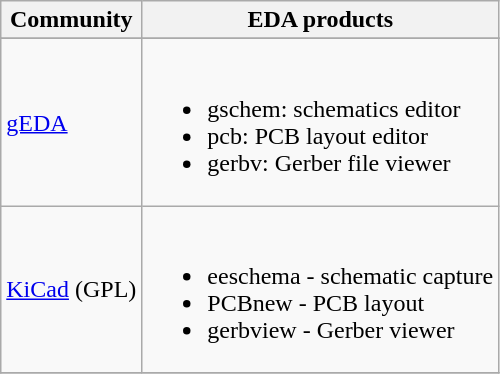<table class="wikitable">
<tr>
<th>Community</th>
<th>EDA products</th>
</tr>
<tr>
</tr>
<tr>
<td><a href='#'>gEDA</a></td>
<td><br><ul><li>gschem: schematics editor</li><li>pcb: PCB layout editor</li><li>gerbv: Gerber file viewer</li></ul></td>
</tr>
<tr>
<td><a href='#'>KiCad</a> (GPL)</td>
<td><br><ul><li>eeschema - schematic capture</li><li>PCBnew - PCB layout</li><li>gerbview -  Gerber viewer</li></ul></td>
</tr>
<tr>
</tr>
</table>
